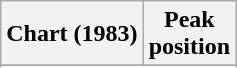<table class="wikitable plainrowheaders" style="text-align:center">
<tr>
<th scope="col">Chart (1983)</th>
<th scope="col">Peak<br>position</th>
</tr>
<tr>
</tr>
<tr>
</tr>
</table>
